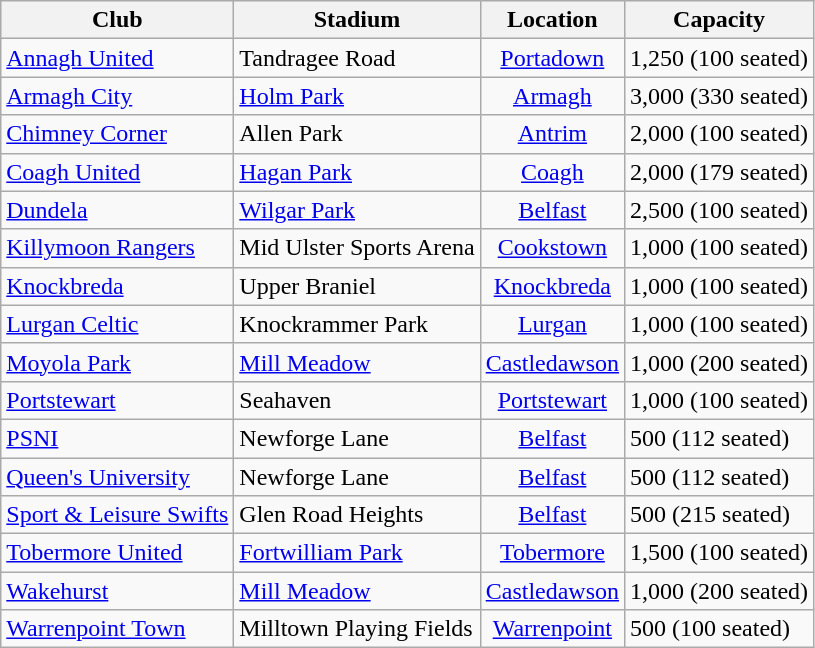<table class="wikitable sortable">
<tr>
<th>Club</th>
<th>Stadium</th>
<th>Location</th>
<th>Capacity</th>
</tr>
<tr>
<td><a href='#'>Annagh United</a></td>
<td>Tandragee Road</td>
<td style="text-align:center;"><a href='#'>Portadown</a></td>
<td>1,250 (100 seated)</td>
</tr>
<tr>
<td><a href='#'>Armagh City</a></td>
<td><a href='#'>Holm Park</a></td>
<td style="text-align:center;"><a href='#'>Armagh</a></td>
<td>3,000 (330 seated)</td>
</tr>
<tr>
<td><a href='#'>Chimney Corner</a></td>
<td>Allen Park</td>
<td style="text-align:center;"><a href='#'>Antrim</a></td>
<td>2,000 (100 seated)</td>
</tr>
<tr>
<td><a href='#'>Coagh United</a></td>
<td><a href='#'>Hagan Park</a></td>
<td style="text-align:center;"><a href='#'>Coagh</a></td>
<td>2,000 (179 seated)</td>
</tr>
<tr>
<td><a href='#'>Dundela</a></td>
<td><a href='#'>Wilgar Park</a></td>
<td style="text-align:center;"><a href='#'>Belfast</a></td>
<td>2,500 (100 seated)</td>
</tr>
<tr>
<td><a href='#'>Killymoon Rangers</a></td>
<td>Mid Ulster Sports Arena</td>
<td style="text-align:center;"><a href='#'>Cookstown</a></td>
<td>1,000 (100 seated)</td>
</tr>
<tr>
<td><a href='#'>Knockbreda</a></td>
<td>Upper Braniel</td>
<td style="text-align:center;"><a href='#'>Knockbreda</a></td>
<td>1,000 (100 seated)</td>
</tr>
<tr>
<td><a href='#'>Lurgan Celtic</a></td>
<td>Knockrammer Park</td>
<td style="text-align:center;"><a href='#'>Lurgan</a></td>
<td>1,000 (100 seated)</td>
</tr>
<tr>
<td><a href='#'>Moyola Park</a></td>
<td><a href='#'>Mill Meadow</a></td>
<td style="text-align:center;"><a href='#'>Castledawson</a></td>
<td>1,000 (200 seated)</td>
</tr>
<tr>
<td><a href='#'>Portstewart</a></td>
<td>Seahaven</td>
<td style="text-align:center;"><a href='#'>Portstewart</a></td>
<td>1,000 (100 seated)</td>
</tr>
<tr>
<td><a href='#'>PSNI</a></td>
<td>Newforge Lane</td>
<td style="text-align:center;"><a href='#'>Belfast</a></td>
<td>500 (112 seated)</td>
</tr>
<tr>
<td><a href='#'>Queen's University</a></td>
<td>Newforge Lane</td>
<td style="text-align:center;"><a href='#'>Belfast</a></td>
<td>500 (112 seated)</td>
</tr>
<tr>
<td><a href='#'>Sport & Leisure Swifts</a></td>
<td>Glen Road Heights</td>
<td style="text-align:center;"><a href='#'>Belfast</a></td>
<td>500 (215 seated)</td>
</tr>
<tr>
<td><a href='#'>Tobermore United</a></td>
<td><a href='#'>Fortwilliam Park</a></td>
<td style="text-align:center;"><a href='#'>Tobermore</a></td>
<td>1,500 (100 seated)</td>
</tr>
<tr>
<td><a href='#'>Wakehurst</a></td>
<td><a href='#'>Mill Meadow</a></td>
<td style="text-align:center;"><a href='#'>Castledawson</a></td>
<td>1,000 (200 seated)</td>
</tr>
<tr>
<td><a href='#'>Warrenpoint Town</a></td>
<td>Milltown Playing Fields</td>
<td style="text-align:center;"><a href='#'>Warrenpoint</a></td>
<td>500 (100 seated)</td>
</tr>
</table>
